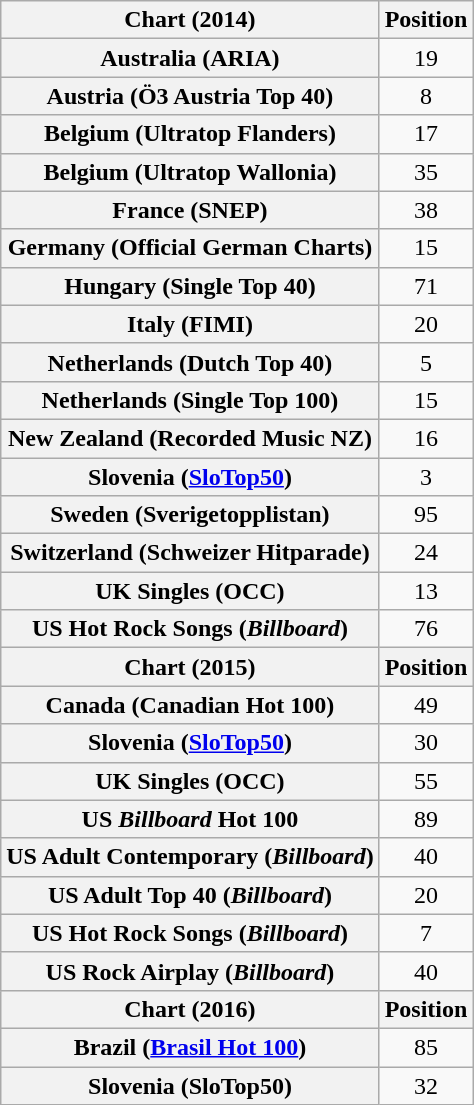<table class="wikitable sortable plainrowheaders">
<tr>
<th>Chart (2014)</th>
<th>Position</th>
</tr>
<tr>
<th scope=row>Australia (ARIA)</th>
<td align=center>19</td>
</tr>
<tr>
<th scope="row">Austria (Ö3 Austria Top 40)</th>
<td style="text-align:center;">8</td>
</tr>
<tr>
<th scope="row">Belgium (Ultratop Flanders)</th>
<td style="text-align:center;">17</td>
</tr>
<tr>
<th scope="row">Belgium (Ultratop Wallonia)</th>
<td style="text-align:center;">35</td>
</tr>
<tr>
<th scope="row">France (SNEP)</th>
<td style="text-align:center;">38</td>
</tr>
<tr>
<th scope="row">Germany (Official German Charts)</th>
<td style="text-align:center;">15</td>
</tr>
<tr>
<th scope="row">Hungary (Single Top 40)</th>
<td style="text-align:center;">71</td>
</tr>
<tr>
<th scope="row">Italy (FIMI)</th>
<td style="text-align:center;">20</td>
</tr>
<tr>
<th scope="row">Netherlands (Dutch Top 40)</th>
<td style="text-align:center;">5</td>
</tr>
<tr>
<th scope="row">Netherlands (Single Top 100)</th>
<td style="text-align:center;">15</td>
</tr>
<tr>
<th scope="row">New Zealand (Recorded Music NZ)</th>
<td style="text-align:center;">16</td>
</tr>
<tr>
<th scope="row">Slovenia (<a href='#'>SloTop50</a>)</th>
<td align=center>3</td>
</tr>
<tr>
<th scope="row">Sweden (Sverigetopplistan)</th>
<td style="text-align:center;">95</td>
</tr>
<tr>
<th scope="row">Switzerland (Schweizer Hitparade)</th>
<td style="text-align:center;">24</td>
</tr>
<tr>
<th scope="row">UK Singles (OCC)</th>
<td style="text-align:center;">13</td>
</tr>
<tr>
<th scope="row">US Hot Rock Songs (<em>Billboard</em>)</th>
<td style="text-align:center;">76</td>
</tr>
<tr>
<th scope="col">Chart (2015)</th>
<th scope="col">Position</th>
</tr>
<tr>
<th scope="row">Canada (Canadian Hot 100)</th>
<td style="text-align:center;">49</td>
</tr>
<tr>
<th scope="row">Slovenia (<a href='#'>SloTop50</a>)</th>
<td align=center>30</td>
</tr>
<tr>
<th scope="row">UK Singles (OCC)</th>
<td style="text-align:center;">55</td>
</tr>
<tr>
<th scope="row">US <em>Billboard</em> Hot 100</th>
<td style="text-align:center;">89</td>
</tr>
<tr>
<th scope="row">US Adult Contemporary (<em>Billboard</em>)</th>
<td style="text-align:center;">40</td>
</tr>
<tr>
<th scope="row">US Adult Top 40 (<em>Billboard</em>)</th>
<td style="text-align:center;">20</td>
</tr>
<tr>
<th scope="row">US Hot Rock Songs (<em>Billboard</em>)</th>
<td style="text-align:center;">7</td>
</tr>
<tr>
<th scope="row">US Rock Airplay (<em>Billboard</em>)</th>
<td style="text-align:center;">40</td>
</tr>
<tr>
<th scope="col">Chart (2016)</th>
<th scope="col">Position</th>
</tr>
<tr>
<th scope="row">Brazil (<a href='#'>Brasil Hot 100</a>)</th>
<td style="text-align:center;">85</td>
</tr>
<tr>
<th scope="row">Slovenia (SloTop50)</th>
<td style="text-align:center;">32</td>
</tr>
</table>
